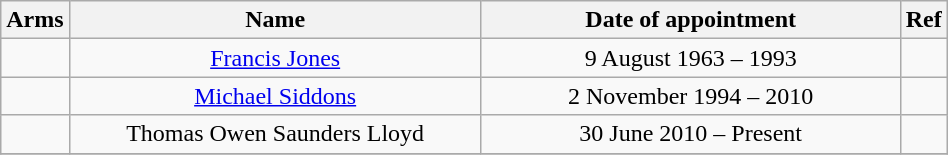<table class="wikitable" style="text-align:center; width:50%">
<tr>
<th>Arms</th>
<th style="width:50%">Name</th>
<th style="width:50%">Date of appointment</th>
<th style="width:5%">Ref</th>
</tr>
<tr>
<td></td>
<td><a href='#'>Francis Jones</a></td>
<td>9 August 1963 – 1993</td>
<td></td>
</tr>
<tr>
<td></td>
<td><a href='#'>Michael Siddons</a></td>
<td>2 November 1994 – 2010</td>
<td></td>
</tr>
<tr>
<td></td>
<td>Thomas Owen Saunders Lloyd</td>
<td>30 June 2010 – Present</td>
<td></td>
</tr>
<tr>
</tr>
</table>
